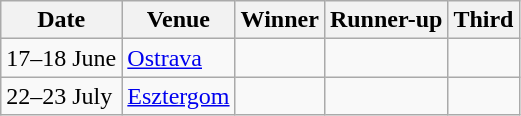<table class="wikitable">
<tr>
<th>Date</th>
<th>Venue</th>
<th>Winner</th>
<th>Runner-up</th>
<th>Third</th>
</tr>
<tr>
<td>17–18 June</td>
<td> <a href='#'>Ostrava</a></td>
<td></td>
<td></td>
<td></td>
</tr>
<tr>
<td>22–23 July</td>
<td> <a href='#'>Esztergom</a></td>
<td></td>
<td></td>
<td></td>
</tr>
</table>
